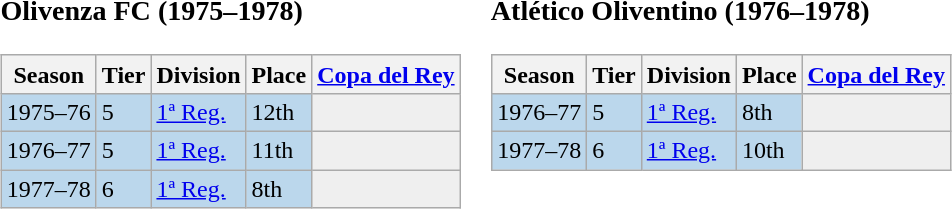<table>
<tr>
<td valign="top" width=0%><br><h3>Olivenza FC (1975–1978)</h3><table class="wikitable">
<tr style="background:#f0f6fa;">
<th>Season</th>
<th>Tier</th>
<th>Division</th>
<th>Place</th>
<th><a href='#'>Copa del Rey</a></th>
</tr>
<tr>
<td style="background:#BBD7EC;">1975–76</td>
<td style="background:#BBD7EC;">5</td>
<td style="background:#BBD7EC;"><a href='#'>1ª Reg.</a></td>
<td style="background:#BBD7EC;">12th</td>
<th style="background:#efefef;"></th>
</tr>
<tr>
<td style="background:#BBD7EC;">1976–77</td>
<td style="background:#BBD7EC;">5</td>
<td style="background:#BBD7EC;"><a href='#'>1ª Reg.</a></td>
<td style="background:#BBD7EC;">11th</td>
<th style="background:#efefef;"></th>
</tr>
<tr>
<td style="background:#BBD7EC;">1977–78</td>
<td style="background:#BBD7EC;">6</td>
<td style="background:#BBD7EC;"><a href='#'>1ª Reg.</a></td>
<td style="background:#BBD7EC;">8th</td>
<th style="background:#efefef;"></th>
</tr>
</table>
</td>
<td valign="top" width=0%><br><h3>Atlético Oliventino (1976–1978)</h3><table class="wikitable">
<tr style="background:#f0f6fa;">
<th>Season</th>
<th>Tier</th>
<th>Division</th>
<th>Place</th>
<th><a href='#'>Copa del Rey</a></th>
</tr>
<tr>
<td style="background:#BBD7EC;">1976–77</td>
<td style="background:#BBD7EC;">5</td>
<td style="background:#BBD7EC;"><a href='#'>1ª Reg.</a></td>
<td style="background:#BBD7EC;">8th</td>
<th style="background:#efefef;"></th>
</tr>
<tr>
<td style="background:#BBD7EC;">1977–78</td>
<td style="background:#BBD7EC;">6</td>
<td style="background:#BBD7EC;"><a href='#'>1ª Reg.</a></td>
<td style="background:#BBD7EC;">10th</td>
<th style="background:#efefef;"></th>
</tr>
</table>
</td>
</tr>
</table>
